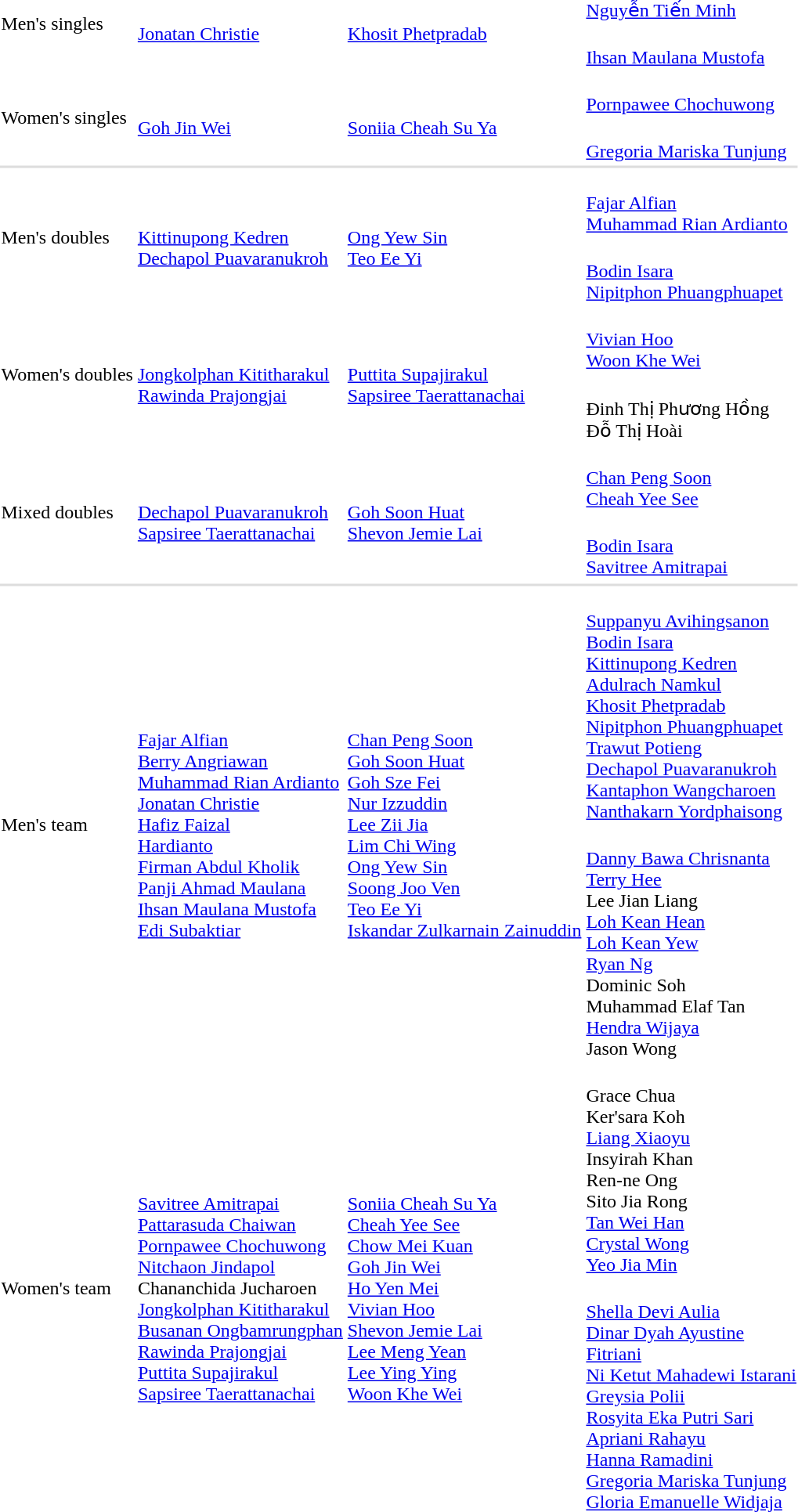<table>
<tr>
<td rowspan=2>Men's singles<br></td>
<td rowspan=2><br><a href='#'>Jonatan Christie</a></td>
<td rowspan=2><br><a href='#'>Khosit Phetpradab</a></td>
<td><br><a href='#'>Nguyễn Tiến Minh</a></td>
</tr>
<tr>
<td><br><a href='#'>Ihsan Maulana Mustofa</a></td>
</tr>
<tr>
<td rowspan=2>Women's singles<br></td>
<td rowspan=2><br><a href='#'>Goh Jin Wei</a></td>
<td rowspan=2><br><a href='#'>Soniia Cheah Su Ya</a></td>
<td><br><a href='#'>Pornpawee Chochuwong</a></td>
</tr>
<tr>
<td><br><a href='#'>Gregoria Mariska Tunjung</a></td>
</tr>
<tr style="background:#dddddd;">
<td colspan=7></td>
</tr>
<tr>
<td rowspan=2>Men's doubles<br></td>
<td rowspan=2><br><a href='#'>Kittinupong Kedren</a><br><a href='#'>Dechapol Puavaranukroh</a></td>
<td rowspan=2><br><a href='#'>Ong Yew Sin</a><br><a href='#'>Teo Ee Yi</a></td>
<td><br><a href='#'>Fajar Alfian</a><br><a href='#'>Muhammad Rian Ardianto</a></td>
</tr>
<tr>
<td><br><a href='#'>Bodin Isara</a><br><a href='#'>Nipitphon Phuangphuapet</a></td>
</tr>
<tr>
<td rowspan=2>Women's doubles<br></td>
<td rowspan=2><br><a href='#'>Jongkolphan Kititharakul</a><br><a href='#'>Rawinda Prajongjai</a></td>
<td rowspan=2><br><a href='#'>Puttita Supajirakul</a><br><a href='#'>Sapsiree Taerattanachai</a></td>
<td><br><a href='#'>Vivian Hoo</a><br><a href='#'>Woon Khe Wei</a></td>
</tr>
<tr>
<td><br>Đinh Thị Phương Hồng<br>Đỗ Thị Hoài</td>
</tr>
<tr>
<td rowspan=2>Mixed doubles<br></td>
<td rowspan=2><br><a href='#'>Dechapol Puavaranukroh</a><br><a href='#'>Sapsiree Taerattanachai</a></td>
<td rowspan=2><br><a href='#'>Goh Soon Huat</a><br><a href='#'>Shevon Jemie Lai</a></td>
<td><br><a href='#'>Chan Peng Soon</a><br><a href='#'>Cheah Yee See</a></td>
</tr>
<tr>
<td><br><a href='#'>Bodin Isara</a><br><a href='#'>Savitree Amitrapai</a></td>
</tr>
<tr>
</tr>
<tr style="background:#dddddd;">
<td colspan=7></td>
</tr>
<tr>
<td rowspan=2>Men's team<br></td>
<td rowspan=2><br><a href='#'>Fajar Alfian</a><br><a href='#'>Berry Angriawan</a><br><a href='#'>Muhammad Rian Ardianto</a><br><a href='#'>Jonatan Christie</a><br><a href='#'>Hafiz Faizal</a><br><a href='#'>Hardianto</a><br><a href='#'>Firman Abdul Kholik</a><br><a href='#'>Panji Ahmad Maulana</a><br><a href='#'>Ihsan Maulana Mustofa</a><br><a href='#'>Edi Subaktiar</a></td>
<td nowrap=true rowspan=2><br><a href='#'>Chan Peng Soon</a><br><a href='#'>Goh Soon Huat</a><br><a href='#'>Goh Sze Fei</a><br><a href='#'>Nur Izzuddin</a><br><a href='#'>Lee Zii Jia</a><br><a href='#'>Lim Chi Wing</a><br><a href='#'>Ong Yew Sin</a><br><a href='#'>Soong Joo Ven</a><br><a href='#'>Teo Ee Yi</a><br><a href='#'>Iskandar Zulkarnain Zainuddin</a></td>
<td><br><a href='#'>Suppanyu Avihingsanon</a><br><a href='#'>Bodin Isara</a><br><a href='#'>Kittinupong Kedren</a><br><a href='#'>Adulrach Namkul</a><br><a href='#'>Khosit Phetpradab</a><br><a href='#'>Nipitphon Phuangphuapet</a><br><a href='#'>Trawut Potieng</a><br><a href='#'>Dechapol Puavaranukroh</a><br><a href='#'>Kantaphon Wangcharoen</a><br><a href='#'>Nanthakarn Yordphaisong</a></td>
</tr>
<tr>
<td nowrap=true><br><a href='#'>Danny Bawa Chrisnanta</a><br><a href='#'>Terry Hee</a><br>Lee Jian Liang<br><a href='#'>Loh Kean Hean</a><br><a href='#'>Loh Kean Yew</a><br><a href='#'>Ryan Ng</a><br>Dominic Soh<br>Muhammad Elaf Tan<br><a href='#'>Hendra Wijaya</a><br>Jason Wong</td>
</tr>
<tr>
<td rowspan=2>Women's team<br></td>
<td nowrap=true rowspan=2><br><a href='#'>Savitree Amitrapai</a><br><a href='#'>Pattarasuda Chaiwan</a><br><a href='#'>Pornpawee Chochuwong</a><br><a href='#'>Nitchaon Jindapol</a><br>Chananchida Jucharoen<br><a href='#'>Jongkolphan Kititharakul</a><br><a href='#'>Busanan Ongbamrungphan</a><br><a href='#'>Rawinda Prajongjai</a><br><a href='#'>Puttita Supajirakul</a><br><a href='#'>Sapsiree Taerattanachai</a></td>
<td rowspan=2><br><a href='#'>Soniia Cheah Su Ya</a><br><a href='#'>Cheah Yee See</a><br><a href='#'>Chow Mei Kuan</a><br><a href='#'>Goh Jin Wei</a><br><a href='#'>Ho Yen Mei</a><br><a href='#'>Vivian Hoo</a><br><a href='#'>Shevon Jemie Lai</a><br><a href='#'>Lee Meng Yean</a><br><a href='#'>Lee Ying Ying</a><br><a href='#'>Woon Khe Wei</a></td>
<td><br>Grace Chua<br>Ker'sara Koh<br><a href='#'>Liang Xiaoyu</a><br>Insyirah Khan<br>Ren-ne Ong<br>Sito Jia Rong<br><a href='#'>Tan Wei Han</a><br><a href='#'>Crystal Wong</a><br><a href='#'>Yeo Jia Min</a></td>
</tr>
<tr>
<td><br><a href='#'>Shella Devi Aulia</a><br><a href='#'>Dinar Dyah Ayustine</a><br><a href='#'>Fitriani</a><br><a href='#'>Ni Ketut Mahadewi Istarani</a><br><a href='#'>Greysia Polii</a><br><a href='#'>Rosyita Eka Putri Sari</a><br><a href='#'>Apriani Rahayu</a><br><a href='#'>Hanna Ramadini</a><br><a href='#'>Gregoria Mariska Tunjung</a><br><a href='#'>Gloria Emanuelle Widjaja</a></td>
</tr>
</table>
